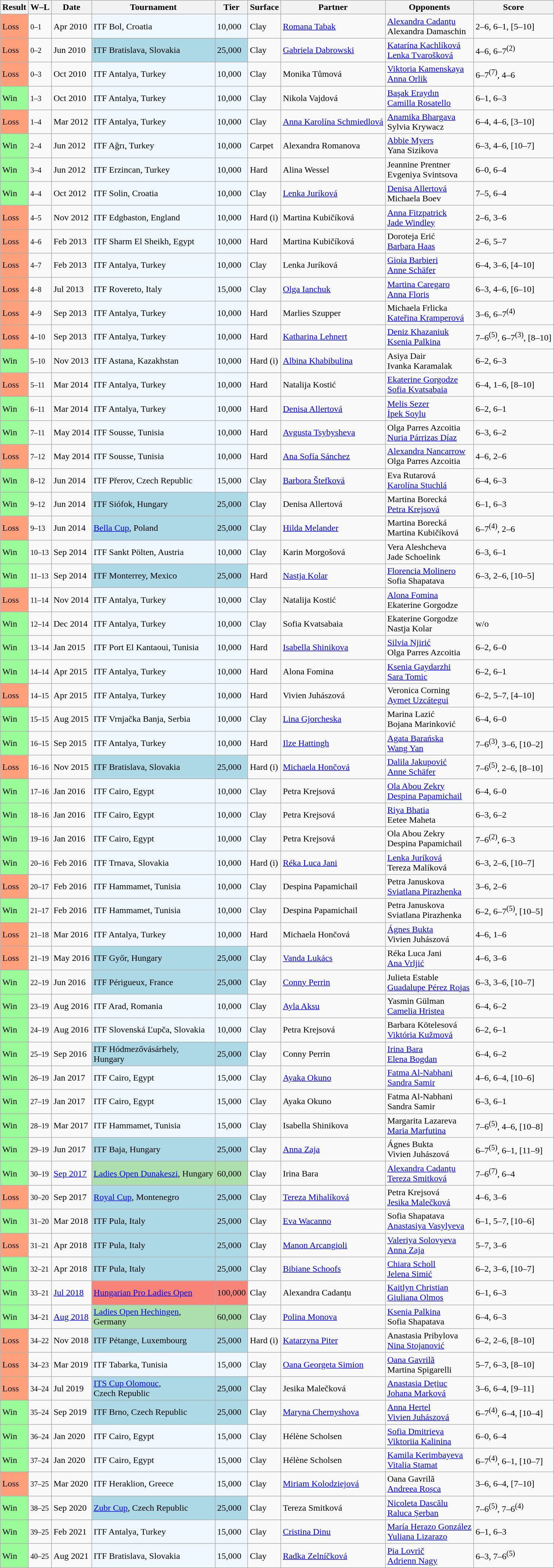<table class="sortable wikitable">
<tr>
<th>Result</th>
<th class="unsortable">W–L</th>
<th>Date</th>
<th>Tournament</th>
<th>Tier</th>
<th>Surface</th>
<th>Partner</th>
<th>Opponents</th>
<th class="unsortable">Score</th>
</tr>
<tr>
<td style="background:#ffa07a;">Loss</td>
<td><small>0–1</small></td>
<td>Apr 2010</td>
<td style="background:#f0f8ff;">ITF Bol, Croatia</td>
<td style="background:#f0f8ff;">10,000</td>
<td>Clay</td>
<td> <a href='#'>Romana Tabak</a></td>
<td> <a href='#'>Alexandra Cadanțu</a> <br>  Alexandra Damaschin</td>
<td>2–6, 6–1, [5–10]</td>
</tr>
<tr>
<td style="background:#ffa07a;">Loss</td>
<td><small>0–2</small></td>
<td>Jun 2010</td>
<td style="background:lightblue;">ITF Bratislava, Slovakia</td>
<td style="background:lightblue;">25,000</td>
<td>Clay</td>
<td> <a href='#'>Gabriela Dabrowski</a></td>
<td> <a href='#'>Katarína Kachlíková</a> <br>  <a href='#'>Lenka Tvarošková</a></td>
<td>4–6, 6–7<sup>(2)</sup></td>
</tr>
<tr>
<td style="background:#ffa07a;">Loss</td>
<td><small>0–3</small></td>
<td>Oct 2010</td>
<td style="background:#f0f8ff;">ITF Antalya, Turkey</td>
<td style="background:#f0f8ff;">10,000</td>
<td>Clay</td>
<td> Monika Tůmová</td>
<td> <a href='#'>Viktoria Kamenskaya</a> <br>  <a href='#'>Anna Orlik</a></td>
<td>6–7<sup>(7)</sup>, 4–6</td>
</tr>
<tr>
<td style="background:#98fb98;">Win</td>
<td><small>1–3</small></td>
<td>Oct 2010</td>
<td style="background:#f0f8ff;">ITF Antalya, Turkey</td>
<td style="background:#f0f8ff;">10,000</td>
<td>Clay</td>
<td> Nikola Vajdová</td>
<td> <a href='#'>Başak Eraydın</a> <br>  <a href='#'>Camilla Rosatello</a></td>
<td>6–1, 6–3</td>
</tr>
<tr>
<td style="background:#ffa07a;">Loss</td>
<td><small>1–4</small></td>
<td>Mar 2012</td>
<td style="background:#f0f8ff;">ITF Antalya, Turkey</td>
<td style="background:#f0f8ff;">10,000</td>
<td>Clay</td>
<td> <a href='#'>Anna Karolína Schmiedlová</a></td>
<td> <a href='#'>Anamika Bhargava</a> <br>  Sylvia Krywacz</td>
<td>6–4, 4–6, [3–10]</td>
</tr>
<tr>
<td style="background:#98fb98;">Win</td>
<td><small>2–4</small></td>
<td>Jun 2012</td>
<td style="background:#f0f8ff;">ITF Ağrı, Turkey</td>
<td style="background:#f0f8ff;">10,000</td>
<td>Carpet</td>
<td> Alexandra Romanova</td>
<td> <a href='#'>Abbie Myers</a> <br>  Yana Sizikova</td>
<td>6–3, 4–6, [10–7]</td>
</tr>
<tr>
<td style="background:#98fb98;">Win</td>
<td><small>3–4</small></td>
<td>Jun 2012</td>
<td style="background:#f0f8ff;">ITF Erzincan, Turkey</td>
<td style="background:#f0f8ff;">10,000</td>
<td>Hard</td>
<td> Alina Wessel</td>
<td> Jeannine Prentner <br>  Evgeniya Svintsova</td>
<td>6–0, 6–4</td>
</tr>
<tr>
<td style="background:#98fb98;">Win</td>
<td><small>4–4</small></td>
<td>Oct 2012</td>
<td style="background:#f0f8ff;">ITF Solin, Croatia</td>
<td style="background:#f0f8ff;">10,000</td>
<td>Clay</td>
<td> <a href='#'>Lenka Juríková</a></td>
<td> <a href='#'>Denisa Allertová</a> <br>  Michaela Boev</td>
<td>7–5, 6–4</td>
</tr>
<tr>
<td style="background:#ffa07a;">Loss</td>
<td><small>4–5</small></td>
<td>Nov 2012</td>
<td style="background:#f0f8ff;">ITF Edgbaston, England</td>
<td style="background:#f0f8ff;">10,000</td>
<td>Hard (i)</td>
<td> Martina Kubičíková</td>
<td> <a href='#'>Anna Fitzpatrick</a> <br>  <a href='#'>Jade Windley</a></td>
<td>2–6, 3–6</td>
</tr>
<tr>
<td style="background:#ffa07a;">Loss</td>
<td><small>4–6</small></td>
<td>Feb 2013</td>
<td style="background:#f0f8ff;">ITF Sharm El Sheikh, Egypt</td>
<td style="background:#f0f8ff;">10,000</td>
<td>Hard</td>
<td> Martina Kubičíková</td>
<td> Doroteja Erić <br>  <a href='#'>Barbara Haas</a></td>
<td>2–6, 5–7</td>
</tr>
<tr>
<td style="background:#ffa07a;">Loss</td>
<td><small>4–7</small></td>
<td>Feb 2013</td>
<td style="background:#f0f8ff;">ITF Antalya, Turkey</td>
<td style="background:#f0f8ff;">10,000</td>
<td>Clay</td>
<td> Lenka Juríková</td>
<td> <a href='#'>Gioia Barbieri</a> <br>  <a href='#'>Anne Schäfer</a></td>
<td>6–4, 3–6, [4–10]</td>
</tr>
<tr>
<td style="background:#ffa07a;">Loss</td>
<td><small>4–8</small></td>
<td>Jul 2013</td>
<td style="background:#f0f8ff;">ITF Rovereto, Italy</td>
<td style="background:#f0f8ff;">15,000</td>
<td>Clay</td>
<td> <a href='#'>Olga Ianchuk</a></td>
<td> <a href='#'>Martina Caregaro</a> <br>  <a href='#'>Anna Floris</a></td>
<td>6–3, 4–6, [6–10]</td>
</tr>
<tr>
<td style="background:#ffa07a;">Loss</td>
<td><small>4–9</small></td>
<td>Sep 2013</td>
<td style="background:#f0f8ff;">ITF Antalya, Turkey</td>
<td style="background:#f0f8ff;">10,000</td>
<td>Hard</td>
<td> Marlies Szupper</td>
<td> Michaela Frlicka <br>  <a href='#'>Kateřina Kramperová</a></td>
<td>3–6, 6–7<sup>(4)</sup></td>
</tr>
<tr>
<td style="background:#ffa07a;">Loss</td>
<td><small>4–10</small></td>
<td>Sep 2013</td>
<td style="background:#f0f8ff;">ITF Antalya, Turkey</td>
<td style="background:#f0f8ff;">10,000</td>
<td>Hard</td>
<td> <a href='#'>Katharina Lehnert</a></td>
<td> <a href='#'>Deniz Khazaniuk</a> <br>  <a href='#'>Ksenia Palkina</a></td>
<td>7–6<sup>(5)</sup>, 6–7<sup>(3)</sup>, [8–10]</td>
</tr>
<tr>
<td style="background:#98fb98;">Win</td>
<td><small>5–10</small></td>
<td>Nov 2013</td>
<td style="background:#f0f8ff;">ITF Astana, Kazakhstan</td>
<td style="background:#f0f8ff;">10,000</td>
<td>Hard (i)</td>
<td> <a href='#'>Albina Khabibulina</a></td>
<td> Asiya Dair <br>  Ivanka Karamalak</td>
<td>6–2, 6–3</td>
</tr>
<tr>
<td style="background:#ffa07a;">Loss</td>
<td><small>5–11</small></td>
<td>Mar 2014</td>
<td style="background:#f0f8ff;">ITF Antalya, Turkey</td>
<td style="background:#f0f8ff;">10,000</td>
<td>Hard</td>
<td> Natalija Kostić</td>
<td> <a href='#'>Ekaterine Gorgodze</a> <br>  <a href='#'>Sofia Kvatsabaia</a></td>
<td>6–4, 1–6, [8–10]</td>
</tr>
<tr>
<td style="background:#98fb98;">Win</td>
<td><small>6–11</small></td>
<td>Mar 2014</td>
<td style="background:#f0f8ff;">ITF Antalya, Turkey</td>
<td style="background:#f0f8ff;">10,000</td>
<td>Hard</td>
<td> <a href='#'>Denisa Allertová</a></td>
<td> <a href='#'>Melis Sezer</a> <br>  <a href='#'>İpek Soylu</a></td>
<td>6–2, 6–1</td>
</tr>
<tr>
<td style="background:#98fb98;">Win</td>
<td><small>7–11</small></td>
<td>May 2014</td>
<td style="background:#f0f8ff;">ITF Sousse, Tunisia</td>
<td style="background:#f0f8ff;">10,000</td>
<td>Hard</td>
<td> <a href='#'>Avgusta Tsybysheva</a></td>
<td> Olga Parres Azcoitia <br>  <a href='#'>Nuria Párrizas Díaz</a></td>
<td>6–3, 6–2</td>
</tr>
<tr>
<td style="background:#ffa07a;">Loss</td>
<td><small>7–12</small></td>
<td>May 2014</td>
<td style="background:#f0f8ff;">ITF Sousse, Tunisia</td>
<td style="background:#f0f8ff;">10,000</td>
<td>Hard</td>
<td> <a href='#'>Ana Sofía Sánchez</a></td>
<td> <a href='#'>Alexandra Nancarrow</a> <br>  Olga Parres Azcoitia</td>
<td>4–6, 2–6</td>
</tr>
<tr>
<td style="background:#98fb98;">Win</td>
<td><small>8–12</small></td>
<td>Jun 2014</td>
<td style="background:#f0f8ff;">ITF Přerov, Czech Republic</td>
<td style="background:#f0f8ff;">15,000</td>
<td>Clay</td>
<td> <a href='#'>Barbora Štefková</a></td>
<td> Eva Rutarová <br>  <a href='#'>Karolína Stuchlá</a></td>
<td>6–4, 6–3</td>
</tr>
<tr>
<td style="background:#98fb98;">Win</td>
<td><small>9–12</small></td>
<td>Jun 2014</td>
<td style="background:lightblue;">ITF Siófok, Hungary</td>
<td style="background:lightblue;">25,000</td>
<td>Clay</td>
<td> Denisa Allertová</td>
<td> Martina Borecká <br>  <a href='#'>Petra Krejsová</a></td>
<td>6–1, 6–3</td>
</tr>
<tr>
<td style="background:#ffa07a;">Loss</td>
<td><small>9–13</small></td>
<td>Jun 2014</td>
<td style="background:lightblue;"><a href='#'>Bella Cup</a>, Poland</td>
<td style="background:lightblue;">25,000</td>
<td>Clay</td>
<td> <a href='#'>Hilda Melander</a></td>
<td> Martina Borecká <br>  Martina Kubičíková</td>
<td>6–7<sup>(4)</sup>, 2–6</td>
</tr>
<tr>
<td style="background:#98fb98;">Win</td>
<td><small>10–13</small></td>
<td>Sep 2014</td>
<td style="background:#f0f8ff;">ITF Sankt Pölten, Austria</td>
<td style="background:#f0f8ff;">10,000</td>
<td>Clay</td>
<td> Karin Morgošová</td>
<td> Vera Aleshcheva <br>  Jade Schoelink</td>
<td>6–3, 6–1</td>
</tr>
<tr>
<td style="background:#98fb98;">Win</td>
<td><small>11–13</small></td>
<td>Sep 2014</td>
<td style="background:lightblue;">ITF Monterrey, Mexico</td>
<td style="background:lightblue;">25,000</td>
<td>Hard</td>
<td> <a href='#'>Nastja Kolar</a></td>
<td> <a href='#'>Florencia Molinero</a> <br>  Sofia Shapatava</td>
<td>6–3, 2–6, [10–5]</td>
</tr>
<tr>
<td style="background:#ffa07a;">Loss</td>
<td><small>11–14</small></td>
<td>Nov 2014</td>
<td style="background:#f0f8ff;">ITF Antalya, Turkey</td>
<td style="background:#f0f8ff;">10,000</td>
<td>Clay</td>
<td> Natalija Kostić</td>
<td> <a href='#'>Alona Fomina</a> <br>  Ekaterine Gorgodze</td>
<td></td>
</tr>
<tr>
<td style="background:#98fb98;">Win</td>
<td><small>12–14</small></td>
<td>Dec 2014</td>
<td style="background:#f0f8ff;">ITF Antalya, Turkey</td>
<td style="background:#f0f8ff;">10,000</td>
<td>Clay</td>
<td> Sofia Kvatsabaia</td>
<td> Ekaterine Gorgodze <br>  Nastja Kolar</td>
<td>w/o</td>
</tr>
<tr>
<td style="background:#98fb98;">Win</td>
<td><small>13–14</small></td>
<td>Jan 2015</td>
<td style="background:#f0f8ff;">ITF Port El Kantaoui, Tunisia</td>
<td style="background:#f0f8ff;">10,000</td>
<td>Hard</td>
<td> <a href='#'>Isabella Shinikova</a></td>
<td> <a href='#'>Silvia Njirić</a> <br>  Olga Parres Azcoitia</td>
<td>6–2, 6–0</td>
</tr>
<tr>
<td style="background:#98fb98;">Win</td>
<td><small>14–14</small></td>
<td>Apr 2015</td>
<td style="background:#f0f8ff;">ITF Antalya, Turkey</td>
<td style="background:#f0f8ff;">10,000</td>
<td>Hard</td>
<td> Alona Fomina</td>
<td> <a href='#'>Ksenia Gaydarzhi</a> <br>  <a href='#'>Sara Tomic</a></td>
<td>6–2, 6–1</td>
</tr>
<tr>
<td style="background:#ffa07a;">Loss</td>
<td><small>14–15</small></td>
<td>Apr 2015</td>
<td style="background:#f0f8ff;">ITF Antalya, Turkey</td>
<td style="background:#f0f8ff;">10,000</td>
<td>Hard</td>
<td> Vivien Juhászová</td>
<td> Veronica Corning <br>  <a href='#'>Aymet Uzcátegui</a></td>
<td>6–2, 5–7, [4–10]</td>
</tr>
<tr>
<td style="background:#98fb98;">Win</td>
<td><small>15–15</small></td>
<td>Aug 2015</td>
<td style="background:#f0f8ff;">ITF Vrnjačka Banja, Serbia</td>
<td style="background:#f0f8ff;">10,000</td>
<td>Clay</td>
<td> <a href='#'>Lina Gjorcheska</a></td>
<td> Marina Lazić <br>  Bojana Marinković</td>
<td>6–4, 6–0</td>
</tr>
<tr>
<td style="background:#98fb98;">Win</td>
<td><small>16–15</small></td>
<td>Sep 2015</td>
<td style="background:#f0f8ff;">ITF Antalya, Turkey</td>
<td style="background:#f0f8ff;">10,000</td>
<td>Hard</td>
<td> <a href='#'>Ilze Hattingh</a></td>
<td> <a href='#'>Agata Barańska</a> <br>  <a href='#'>Wang Yan</a></td>
<td>7–6<sup>(3)</sup>, 3–6, [10–2]</td>
</tr>
<tr>
<td style="background:#ffa07a;">Loss</td>
<td><small>16–16</small></td>
<td>Nov 2015</td>
<td style="background:lightblue;">ITF Bratislava, Slovakia</td>
<td style="background:lightblue;">25,000</td>
<td>Hard (i)</td>
<td> <a href='#'>Michaela Hončová</a></td>
<td> <a href='#'>Dalila Jakupović</a> <br>  <a href='#'>Anne Schäfer</a></td>
<td>7–6<sup>(5)</sup>, 2–6, [8–10]</td>
</tr>
<tr>
<td style="background:#98fb98;">Win</td>
<td><small>17–16</small></td>
<td>Jan 2016</td>
<td style="background:#f0f8ff;">ITF Cairo, Egypt</td>
<td style="background:#f0f8ff;">10,000</td>
<td>Clay</td>
<td> Petra Krejsová</td>
<td> <a href='#'>Ola Abou Zekry</a> <br>  <a href='#'>Despina Papamichail</a></td>
<td>6–4, 6–0</td>
</tr>
<tr>
<td style="background:#98fb98;">Win</td>
<td><small>18–16</small></td>
<td>Jan 2016</td>
<td style="background:#f0f8ff;">ITF Cairo, Egypt</td>
<td style="background:#f0f8ff;">10,000</td>
<td>Clay</td>
<td> Petra Krejsová</td>
<td> <a href='#'>Riya Bhatia</a> <br>  Eetee Maheta</td>
<td>6–3, 6–2</td>
</tr>
<tr>
<td style="background:#98fb98;">Win</td>
<td><small>19–16</small></td>
<td>Jan 2016</td>
<td style="background:#f0f8ff;">ITF Cairo, Egypt</td>
<td style="background:#f0f8ff;">10,000</td>
<td>Clay</td>
<td> Petra Krejsová</td>
<td> Ola Abou Zekry <br>  Despina Papamichail</td>
<td>7–6<sup>(2)</sup>, 6–3</td>
</tr>
<tr>
<td style="background:#98fb98;">Win</td>
<td><small>20–16</small></td>
<td>Feb 2016</td>
<td style="background:#f0f8ff;">ITF Trnava, Slovakia</td>
<td style="background:#f0f8ff;">10,000</td>
<td>Hard (i)</td>
<td> <a href='#'>Réka Luca Jani</a></td>
<td> <a href='#'>Lenka Juríková</a> <br>  Tereza Malíková</td>
<td>6–3, 2–6, [10–7]</td>
</tr>
<tr>
<td style="background:#ffa07a;">Loss</td>
<td><small>20–17</small></td>
<td>Feb 2016</td>
<td style="background:#f0f8ff;">ITF Hammamet, Tunisia</td>
<td style="background:#f0f8ff;">10,000</td>
<td>Clay</td>
<td> Despina Papamichail</td>
<td> Petra Januskova <br>  <a href='#'>Sviatlana Pirazhenka</a></td>
<td>3–6, 2–6</td>
</tr>
<tr>
<td style="background:#98fb98;">Win</td>
<td><small>21–17</small></td>
<td>Feb 2016</td>
<td style="background:#f0f8ff;">ITF Hammamet, Tunisia</td>
<td style="background:#f0f8ff;">10,000</td>
<td>Clay</td>
<td> Despina Papamichail</td>
<td> Petra Januskova <br>  Sviatlana Pirazhenka</td>
<td>6–2, 6–7<sup>(5)</sup>, [10–5]</td>
</tr>
<tr>
<td style="background:#ffa07a;">Loss</td>
<td><small>21–18</small></td>
<td>Mar 2016</td>
<td style="background:#f0f8ff;">ITF Antalya, Turkey</td>
<td style="background:#f0f8ff;">10,000</td>
<td>Hard</td>
<td> Michaela Hončová</td>
<td> <a href='#'>Ágnes Bukta</a> <br>  Vivien Juhászová</td>
<td>4–6, 1–6</td>
</tr>
<tr>
<td style="background:#ffa07a;">Loss</td>
<td><small>21–19</small></td>
<td>May 2016</td>
<td style="background:lightblue;">ITF Győr, Hungary</td>
<td style="background:lightblue;">25,000</td>
<td>Clay</td>
<td> <a href='#'>Vanda Lukács</a></td>
<td> Réka Luca Jani <br>  <a href='#'>Ana Vrljić</a></td>
<td>4–6, 3–6</td>
</tr>
<tr>
<td style="background:#98fb98;">Win</td>
<td><small>22–19</small></td>
<td>Jun 2016</td>
<td style="background:lightblue;">ITF Périgueux, France</td>
<td style="background:lightblue;">25,000</td>
<td>Clay</td>
<td> <a href='#'>Conny Perrin</a></td>
<td> Julieta Estable <br>  <a href='#'>Guadalupe Pérez Rojas</a></td>
<td>6–3, 3–6, [10–7]</td>
</tr>
<tr>
<td style="background:#98fb98;">Win</td>
<td><small>23–19</small></td>
<td>Aug 2016</td>
<td style="background:#f0f8ff;">ITF Arad, Romania</td>
<td style="background:#f0f8ff;">10,000</td>
<td>Clay</td>
<td> <a href='#'>Ayla Aksu</a></td>
<td> Yasmin Gülman <br>  <a href='#'>Camelia Hristea</a></td>
<td>6–4, 6–2</td>
</tr>
<tr>
<td style="background:#98fb98;">Win</td>
<td><small>24–19</small></td>
<td>Aug 2016</td>
<td style="background:#f0f8ff;">ITF Slovenská Ľupča, Slovakia</td>
<td style="background:#f0f8ff;">10,000</td>
<td>Clay</td>
<td> Petra Krejsová</td>
<td> Barbara Kötelesová <br>  <a href='#'>Viktória Kužmová</a></td>
<td>6–2, 6–1</td>
</tr>
<tr>
<td style="background:#98fb98;">Win</td>
<td><small>25–19</small></td>
<td>Sep 2016</td>
<td style="background:lightblue;">ITF Hódmezővásárhely, <br>Hungary</td>
<td style="background:lightblue;">25,000</td>
<td>Clay</td>
<td> Conny Perrin</td>
<td> <a href='#'>Irina Bara</a> <br>  <a href='#'>Elena Bogdan</a></td>
<td>6–4, 6–2</td>
</tr>
<tr>
<td style="background:#98fb98;">Win</td>
<td><small>26–19</small></td>
<td>Jan 2017</td>
<td style="background:#f0f8ff;">ITF Cairo, Egypt</td>
<td style="background:#f0f8ff;">15,000</td>
<td>Clay</td>
<td> <a href='#'>Ayaka Okuno</a></td>
<td> <a href='#'>Fatma Al-Nabhani</a> <br>  <a href='#'>Sandra Samir</a></td>
<td>4–6, 6–4, [10–6]</td>
</tr>
<tr>
<td style="background:#98fb98;">Win</td>
<td><small>27–19</small></td>
<td>Jan 2017</td>
<td style="background:#f0f8ff;">ITF Cairo, Egypt</td>
<td style="background:#f0f8ff;">15,000</td>
<td>Clay</td>
<td> Ayaka Okuno</td>
<td> Fatma Al-Nabhani <br>  Sandra Samir</td>
<td>6–3, 6–1</td>
</tr>
<tr>
<td style="background:#98fb98;">Win</td>
<td><small>28–19</small></td>
<td>Mar 2017</td>
<td style="background:#f0f8ff;">ITF Hammamet, Tunisia</td>
<td style="background:#f0f8ff;">15,000</td>
<td>Clay</td>
<td> Isabella Shinikova</td>
<td> Margarita Lazareva <br>  <a href='#'>Maria Marfutina</a></td>
<td>7–6<sup>(5)</sup>, 4–6, [10–8]</td>
</tr>
<tr>
<td style="background:#98fb98;">Win</td>
<td><small>29–19</small></td>
<td>Jun 2017</td>
<td style="background:lightblue;">ITF Baja, Hungary</td>
<td style="background:lightblue;">25,000</td>
<td>Clay</td>
<td> <a href='#'>Anna Zaja</a></td>
<td> Ágnes Bukta <br>  Vivien Juhászová</td>
<td>6–7<sup>(5)</sup>, 6–1, [11–9]</td>
</tr>
<tr>
<td style="background:#98fb98;">Win</td>
<td><small>30–19</small></td>
<td><a href='#'>Sep 2017</a></td>
<td style="background:#addfad;"><a href='#'>Ladies Open Dunakeszi</a>, Hungary</td>
<td style="background:#addfad;">60,000</td>
<td>Clay</td>
<td> Irina Bara</td>
<td> <a href='#'>Alexandra Cadanțu</a> <br>  <a href='#'>Tereza Smitková</a></td>
<td>7–6<sup>(7)</sup>, 6–4</td>
</tr>
<tr>
<td style="background:#ffa07a;">Loss</td>
<td><small>30–20</small></td>
<td>Sep 2017</td>
<td style="background:lightblue;"><a href='#'>Royal Cup</a>, Montenegro</td>
<td style="background:lightblue;">25,000</td>
<td>Clay</td>
<td> <a href='#'>Tereza Mihalíková</a></td>
<td> Petra Krejsová <br>  <a href='#'>Jesika Malečková</a></td>
<td>4–6, 3–6</td>
</tr>
<tr>
<td style="background:#98fb98;">Win</td>
<td><small>31–20</small></td>
<td>Mar 2018</td>
<td style="background:lightblue;">ITF Pula, Italy</td>
<td style="background:lightblue;">25,000</td>
<td>Clay</td>
<td> <a href='#'>Eva Wacanno</a></td>
<td> Sofia Shapatava <br>  <a href='#'>Anastasiya Vasylyeva</a></td>
<td>6–1, 5–7, [10–6]</td>
</tr>
<tr>
<td style="background:#ffa07a;">Loss</td>
<td><small>31–21</small></td>
<td>Apr 2018</td>
<td style="background:lightblue;">ITF Pula, Italy</td>
<td style="background:lightblue;">25,000</td>
<td>Clay</td>
<td> <a href='#'>Manon Arcangioli</a></td>
<td> <a href='#'>Valeriya Solovyeva</a> <br>  <a href='#'>Anna Zaja</a></td>
<td>5–7, 3–6</td>
</tr>
<tr>
<td style="background:#98fb98;">Win</td>
<td><small>32–21</small></td>
<td>Apr 2018</td>
<td style="background:lightblue;">ITF Pula, Italy</td>
<td style="background:lightblue;">25,000</td>
<td>Clay</td>
<td> <a href='#'>Bibiane Schoofs</a></td>
<td> <a href='#'>Chiara Scholl</a> <br>  <a href='#'>Jelena Simić</a></td>
<td>6–2, 3–6, [10–7]</td>
</tr>
<tr>
<td style="background:#98fb98;">Win</td>
<td><small>33–21</small></td>
<td><a href='#'>Jul 2018</a></td>
<td style="background:#f88379;"><a href='#'>Hungarian Pro Ladies Open</a></td>
<td style="background:#f88379;">100,000</td>
<td>Clay</td>
<td> Alexandra Cadanțu</td>
<td> <a href='#'>Kaitlyn Christian</a> <br>  <a href='#'>Giuliana Olmos</a></td>
<td>6–1, 6–3</td>
</tr>
<tr>
<td style="background:#98fb98;">Win</td>
<td><small>34–21</small></td>
<td><a href='#'>Aug 2018</a></td>
<td style="background:#addfad;"><a href='#'>Ladies Open Hechingen</a>,<br>Germany</td>
<td style="background:#addfad;">60,000</td>
<td>Clay</td>
<td> <a href='#'>Polina Monova</a></td>
<td> <a href='#'>Ksenia Palkina</a> <br>  Sofia Shapatava</td>
<td>6–4, 6–3</td>
</tr>
<tr>
<td style="background:#ffa07a;">Loss</td>
<td><small>34–22</small></td>
<td>Nov 2018</td>
<td style="background:lightblue;">ITF Pétange, Luxembourg</td>
<td style="background:lightblue;">25,000</td>
<td>Hard (i)</td>
<td> <a href='#'>Katarzyna Piter</a></td>
<td> Anastasia Pribylova <br>  <a href='#'>Nina Stojanović</a></td>
<td>6–2, 2–6, [8–10]</td>
</tr>
<tr>
<td style="background:#ffa07a;">Loss</td>
<td><small>34–23</small></td>
<td>Mar 2019</td>
<td style="background:#f0f8ff;">ITF Tabarka, Tunisia</td>
<td style="background:#f0f8ff;">15,000</td>
<td>Clay</td>
<td> <a href='#'>Oana Georgeta Simion</a></td>
<td> <a href='#'>Oana Gavrilă</a> <br>  Martina Spigarelli</td>
<td>5–7, 6–3, [8–10]</td>
</tr>
<tr>
<td style="background:#ffa07a;">Loss</td>
<td><small>34–24</small></td>
<td>Jul 2019</td>
<td style="background:lightblue;"><a href='#'>ITS Cup Olomouc</a>, <br>Czech Republic</td>
<td style="background:lightblue;">25,000</td>
<td>Clay</td>
<td> Jesika Malečková</td>
<td> <a href='#'>Anastasia Dețiuc</a> <br>  <a href='#'>Johana Marková</a></td>
<td>3–6, 6–4, [9–11]</td>
</tr>
<tr>
<td style="background:#98fb98;">Win</td>
<td><small>35–24</small></td>
<td>Sep 2019</td>
<td style="background:lightblue;">ITF Brno, Czech Republic</td>
<td style="background:lightblue;">25,000</td>
<td>Clay</td>
<td> <a href='#'>Maryna Chernyshova</a></td>
<td> <a href='#'>Anna Hertel</a> <br>  <a href='#'>Vivien Juhászová</a></td>
<td>6–7<sup>(4)</sup>, 6–4, [10–4]</td>
</tr>
<tr>
<td style="background:#98fb98;">Win</td>
<td><small>36–24</small></td>
<td>Jan 2020</td>
<td style="background:#f0f8ff;">ITF Cairo, Egypt</td>
<td style="background:#f0f8ff;">15,000</td>
<td>Clay</td>
<td> Hélène Scholsen</td>
<td> <a href='#'>Sofia Dmitrieva</a> <br>  <a href='#'>Viktoriia Kalinina</a></td>
<td>6–0, 6–4</td>
</tr>
<tr>
<td style="background:#98fb98;">Win</td>
<td><small>37–24</small></td>
<td>Jan 2020</td>
<td style="background:#f0f8ff;">ITF Cairo, Egypt</td>
<td style="background:#f0f8ff;">15,000</td>
<td>Clay</td>
<td> Hélène Scholsen</td>
<td> <a href='#'>Kamila Kerimbayeva</a> <br>  <a href='#'>Vitalia Stamat</a></td>
<td>6–7<sup>(4)</sup>, 6–1, [10–7]</td>
</tr>
<tr>
<td style="background:#ffa07a;">Loss</td>
<td><small>37–25</small></td>
<td>Mar 2020</td>
<td style="background:#f0f8ff;">ITF Heraklion, Greece</td>
<td style="background:#f0f8ff;">15,000</td>
<td>Clay</td>
<td> <a href='#'>Miriam Kolodziejová</a></td>
<td> Oana Gavrilă <br>  <a href='#'>Andreea Roșca</a></td>
<td>3–6, 6–4, [7–10]</td>
</tr>
<tr>
<td style="background:#98fb98;">Win</td>
<td><small>38–25</small></td>
<td>Sep 2020</td>
<td style="background:lightblue;"><a href='#'>Zubr Cup</a>, Czech Republic</td>
<td style="background:lightblue;">25,000</td>
<td>Clay</td>
<td> Tereza Smitková</td>
<td> <a href='#'>Nicoleta Dascălu</a> <br>  <a href='#'>Raluca Șerban</a></td>
<td>7–6<sup>(5)</sup>, 7–6<sup>(4)</sup></td>
</tr>
<tr>
<td style="background:#98fb98;">Win</td>
<td><small>39–25</small></td>
<td>Feb 2021</td>
<td style="background:#f0f8ff;">ITF Antalya, Turkey</td>
<td style="background:#f0f8ff;">15,000</td>
<td>Clay</td>
<td> <a href='#'>Cristina Dinu</a></td>
<td> <a href='#'>María Herazo González</a> <br>  <a href='#'>Yuliana Lizarazo</a></td>
<td>6–1, 6–3</td>
</tr>
<tr>
<td style="background:#98fb98;">Win</td>
<td><small>40–25</small></td>
<td>Aug 2021</td>
<td style="background:#f0f8ff;">ITF Bratislava, Slovakia</td>
<td style="background:#f0f8ff;">15,000</td>
<td>Clay</td>
<td> <a href='#'>Radka Zelníčková</a></td>
<td> <a href='#'>Pia Lovrič</a> <br>  <a href='#'>Adrienn Nagy</a></td>
<td>6–3, 7–6<sup>(5)</sup></td>
</tr>
</table>
